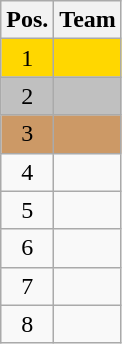<table class="wikitable">
<tr>
<th width=>Pos.</th>
<th width=>Team</th>
</tr>
<tr style="background:gold;">
<td align=center>1</td>
<td></td>
</tr>
<tr style="background:silver;">
<td align=center>2</td>
<td></td>
</tr>
<tr style="background:#cc9966;">
<td align=center>3</td>
<td></td>
</tr>
<tr>
<td align=center>4</td>
<td></td>
</tr>
<tr>
<td align=center>5</td>
<td></td>
</tr>
<tr>
<td align=center>6</td>
<td></td>
</tr>
<tr>
<td align=center>7</td>
<td></td>
</tr>
<tr>
<td align=center>8</td>
<td></td>
</tr>
</table>
